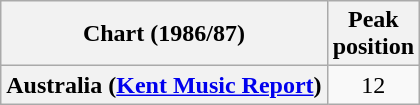<table class="wikitable sortable plainrowheaders">
<tr>
<th>Chart (1986/87)</th>
<th>Peak<br>position</th>
</tr>
<tr>
<th scope="row">Australia (<a href='#'>Kent Music Report</a>)</th>
<td style="text-align:center;">12</td>
</tr>
</table>
